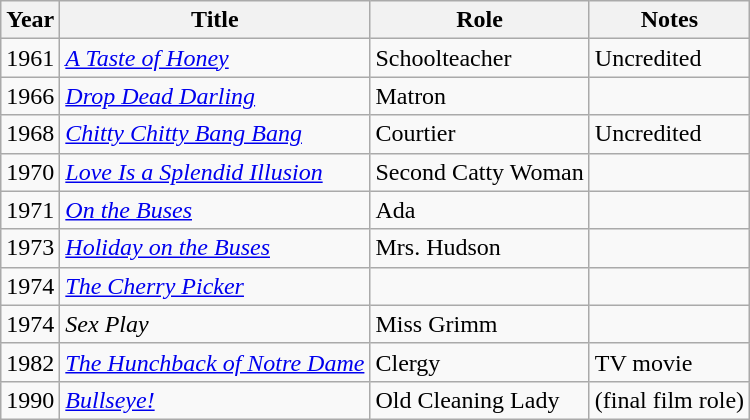<table class="wikitable">
<tr>
<th>Year</th>
<th>Title</th>
<th>Role</th>
<th>Notes</th>
</tr>
<tr>
<td>1961</td>
<td><em><a href='#'>A Taste of Honey</a></em></td>
<td>Schoolteacher</td>
<td>Uncredited</td>
</tr>
<tr>
<td>1966</td>
<td><em><a href='#'>Drop Dead Darling</a></em></td>
<td>Matron</td>
<td></td>
</tr>
<tr>
<td>1968</td>
<td><em><a href='#'>Chitty Chitty Bang Bang</a></em></td>
<td>Courtier</td>
<td>Uncredited</td>
</tr>
<tr>
<td>1970</td>
<td><em><a href='#'>Love Is a Splendid Illusion</a></em></td>
<td>Second Catty Woman</td>
<td></td>
</tr>
<tr>
<td>1971</td>
<td><em><a href='#'>On the Buses</a></em></td>
<td>Ada</td>
<td></td>
</tr>
<tr>
<td>1973</td>
<td><em><a href='#'>Holiday on the Buses</a></em></td>
<td>Mrs. Hudson</td>
<td></td>
</tr>
<tr>
<td>1974</td>
<td><em><a href='#'>The Cherry Picker</a></em></td>
<td></td>
<td></td>
</tr>
<tr>
<td>1974</td>
<td><em>Sex Play</em></td>
<td>Miss Grimm</td>
<td></td>
</tr>
<tr>
<td>1982</td>
<td><em><a href='#'>The Hunchback of Notre Dame</a></em></td>
<td>Clergy</td>
<td>TV movie</td>
</tr>
<tr>
<td>1990</td>
<td><em><a href='#'>Bullseye!</a></em></td>
<td>Old Cleaning Lady</td>
<td>(final film role)</td>
</tr>
</table>
